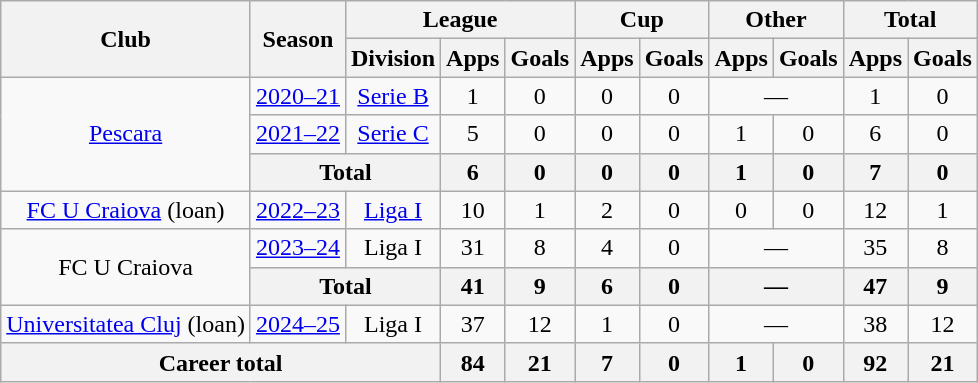<table class="wikitable" Style="text-align: center">
<tr>
<th rowspan="2">Club</th>
<th rowspan="2">Season</th>
<th colspan="3">League</th>
<th colspan="2">Cup</th>
<th colspan="2">Other</th>
<th colspan="2">Total</th>
</tr>
<tr>
<th>Division</th>
<th>Apps</th>
<th>Goals</th>
<th>Apps</th>
<th>Goals</th>
<th>Apps</th>
<th>Goals</th>
<th>Apps</th>
<th>Goals</th>
</tr>
<tr>
<td rowspan="3"><a href='#'>Pescara</a></td>
<td><a href='#'>2020–21</a></td>
<td><a href='#'>Serie B</a></td>
<td>1</td>
<td>0</td>
<td>0</td>
<td>0</td>
<td colspan="2">—</td>
<td>1</td>
<td>0</td>
</tr>
<tr>
<td><a href='#'>2021–22</a></td>
<td><a href='#'>Serie C</a></td>
<td>5</td>
<td>0</td>
<td>0</td>
<td>0</td>
<td>1</td>
<td>0</td>
<td>6</td>
<td>0</td>
</tr>
<tr>
<th colspan="2">Total</th>
<th>6</th>
<th>0</th>
<th>0</th>
<th>0</th>
<th>1</th>
<th>0</th>
<th>7</th>
<th>0</th>
</tr>
<tr>
<td rowspan="1"><a href='#'>FC U Craiova</a> (loan)</td>
<td><a href='#'>2022–23</a></td>
<td><a href='#'>Liga I</a></td>
<td>10</td>
<td>1</td>
<td>2</td>
<td>0</td>
<td>0</td>
<td>0</td>
<td>12</td>
<td>1</td>
</tr>
<tr>
<td rowspan="2">FC U Craiova</td>
<td><a href='#'>2023–24</a></td>
<td rowspan="1">Liga I</td>
<td>31</td>
<td>8</td>
<td>4</td>
<td>0</td>
<td colspan="2">—</td>
<td>35</td>
<td>8</td>
</tr>
<tr>
<th colspan="2">Total</th>
<th>41</th>
<th>9</th>
<th>6</th>
<th>0</th>
<th colspan="2">—</th>
<th>47</th>
<th>9</th>
</tr>
<tr>
<td rowspan="1"><a href='#'>Universitatea Cluj</a> (loan)</td>
<td><a href='#'>2024–25</a></td>
<td rowspan="1">Liga I</td>
<td>37</td>
<td>12</td>
<td>1</td>
<td>0</td>
<td colspan="2">—</td>
<td>38</td>
<td>12</td>
</tr>
<tr>
<th colspan="3">Career total</th>
<th>84</th>
<th>21</th>
<th>7</th>
<th>0</th>
<th>1</th>
<th>0</th>
<th>92</th>
<th>21</th>
</tr>
</table>
